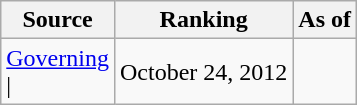<table class="wikitable" style="text-align:center">
<tr>
<th>Source</th>
<th>Ranking</th>
<th>As of</th>
</tr>
<tr>
<td align=left><a href='#'>Governing</a><br>| </td>
<td>October 24, 2012</td>
</tr>
</table>
